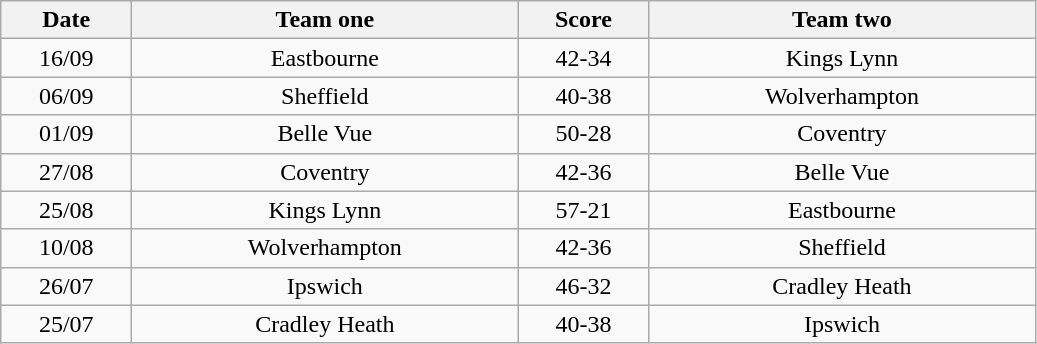<table class="wikitable" style="text-align: center">
<tr>
<th width=80>Date</th>
<th width=250>Team one</th>
<th width=80>Score</th>
<th width=250>Team two</th>
</tr>
<tr>
<td>16/09</td>
<td>Eastbourne</td>
<td>42-34</td>
<td>Kings Lynn</td>
</tr>
<tr>
<td>06/09</td>
<td>Sheffield</td>
<td>40-38</td>
<td>Wolverhampton</td>
</tr>
<tr>
<td>01/09</td>
<td>Belle Vue</td>
<td>50-28</td>
<td>Coventry</td>
</tr>
<tr>
<td>27/08</td>
<td>Coventry</td>
<td>42-36</td>
<td>Belle Vue</td>
</tr>
<tr>
<td>25/08</td>
<td>Kings Lynn</td>
<td>57-21</td>
<td>Eastbourne</td>
</tr>
<tr>
<td>10/08</td>
<td>Wolverhampton</td>
<td>42-36</td>
<td>Sheffield</td>
</tr>
<tr _>
<td>26/07</td>
<td>Ipswich</td>
<td>46-32</td>
<td>Cradley Heath</td>
</tr>
<tr>
<td>25/07</td>
<td>Cradley Heath</td>
<td>40-38</td>
<td>Ipswich</td>
</tr>
</table>
